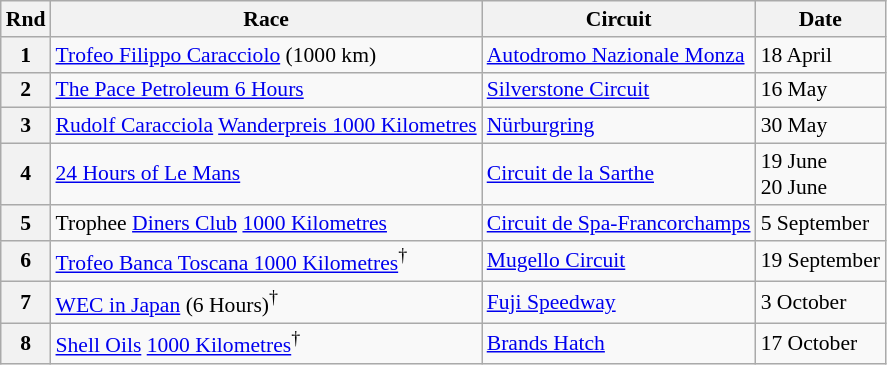<table class="wikitable" style="font-size: 90%;">
<tr>
<th>Rnd</th>
<th>Race</th>
<th>Circuit</th>
<th>Date</th>
</tr>
<tr>
<th>1</th>
<td> <a href='#'>Trofeo Filippo Caracciolo</a> (1000 km)</td>
<td><a href='#'>Autodromo Nazionale Monza</a></td>
<td>18 April</td>
</tr>
<tr>
<th>2</th>
<td> <a href='#'>The Pace Petroleum 6 Hours</a></td>
<td><a href='#'>Silverstone Circuit</a></td>
<td>16 May</td>
</tr>
<tr>
<th>3</th>
<td> <a href='#'>Rudolf Caracciola</a> <a href='#'>Wanderpreis 1000 Kilometres</a></td>
<td><a href='#'>Nürburgring</a></td>
<td>30 May</td>
</tr>
<tr>
<th>4</th>
<td> <a href='#'>24 Hours of Le Mans</a></td>
<td><a href='#'>Circuit de la Sarthe</a></td>
<td>19 June<br>20 June</td>
</tr>
<tr>
<th>5</th>
<td> Trophee <a href='#'>Diners Club</a> <a href='#'>1000 Kilometres</a></td>
<td><a href='#'>Circuit de Spa-Francorchamps</a></td>
<td>5 September</td>
</tr>
<tr>
<th>6</th>
<td> <a href='#'>Trofeo Banca Toscana 1000 Kilometres</a><sup>†</sup></td>
<td><a href='#'>Mugello Circuit</a></td>
<td>19 September</td>
</tr>
<tr>
<th>7</th>
<td> <a href='#'>WEC in Japan</a> (6 Hours)<sup>†</sup></td>
<td><a href='#'>Fuji Speedway</a></td>
<td>3 October</td>
</tr>
<tr>
<th>8</th>
<td> <a href='#'>Shell Oils</a> <a href='#'>1000 Kilometres</a><sup>†</sup></td>
<td><a href='#'>Brands Hatch</a></td>
<td>17 October</td>
</tr>
</table>
